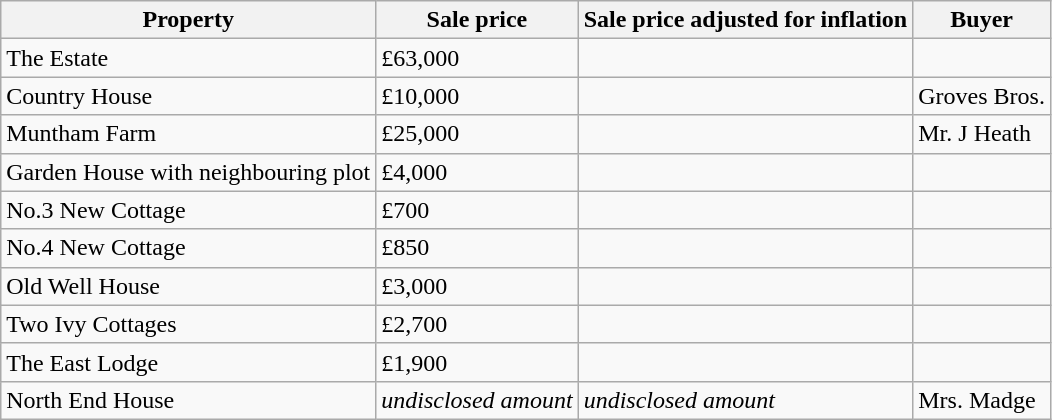<table class="wikitable sortable">
<tr>
<th>Property</th>
<th>Sale price</th>
<th>Sale price adjusted for inflation</th>
<th>Buyer</th>
</tr>
<tr>
<td>The Estate</td>
<td>£63,000</td>
<td></td>
<td></td>
</tr>
<tr>
<td>Country House</td>
<td>£10,000</td>
<td></td>
<td>Groves Bros.</td>
</tr>
<tr>
<td>Muntham Farm</td>
<td>£25,000</td>
<td></td>
<td>Mr. J Heath</td>
</tr>
<tr>
<td>Garden House with neighbouring plot</td>
<td>£4,000</td>
<td></td>
<td></td>
</tr>
<tr>
<td>No.3 New Cottage</td>
<td>£700</td>
<td></td>
<td></td>
</tr>
<tr>
<td>No.4 New Cottage</td>
<td>£850</td>
<td></td>
<td></td>
</tr>
<tr>
<td>Old Well House</td>
<td>£3,000</td>
<td></td>
<td></td>
</tr>
<tr>
<td>Two Ivy Cottages</td>
<td>£2,700</td>
<td></td>
<td></td>
</tr>
<tr>
<td>The East Lodge</td>
<td>£1,900</td>
<td></td>
<td></td>
</tr>
<tr>
<td>North End House</td>
<td><em>undisclosed amount</em></td>
<td><em>undisclosed amount</em></td>
<td>Mrs. Madge</td>
</tr>
</table>
